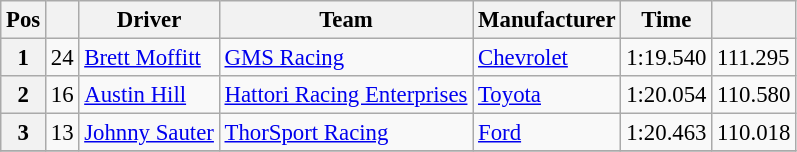<table class="wikitable" style="font-size:95%">
<tr>
<th>Pos</th>
<th></th>
<th>Driver</th>
<th>Team</th>
<th>Manufacturer</th>
<th>Time</th>
<th></th>
</tr>
<tr>
<th>1</th>
<td>24</td>
<td><a href='#'>Brett Moffitt</a></td>
<td><a href='#'>GMS Racing</a></td>
<td><a href='#'>Chevrolet</a></td>
<td>1:19.540</td>
<td>111.295</td>
</tr>
<tr>
<th>2</th>
<td>16</td>
<td><a href='#'>Austin Hill</a></td>
<td><a href='#'>Hattori Racing Enterprises</a></td>
<td><a href='#'>Toyota</a></td>
<td>1:20.054</td>
<td>110.580</td>
</tr>
<tr>
<th>3</th>
<td>13</td>
<td><a href='#'>Johnny Sauter</a></td>
<td><a href='#'>ThorSport Racing</a></td>
<td><a href='#'>Ford</a></td>
<td>1:20.463</td>
<td>110.018</td>
</tr>
<tr>
</tr>
</table>
